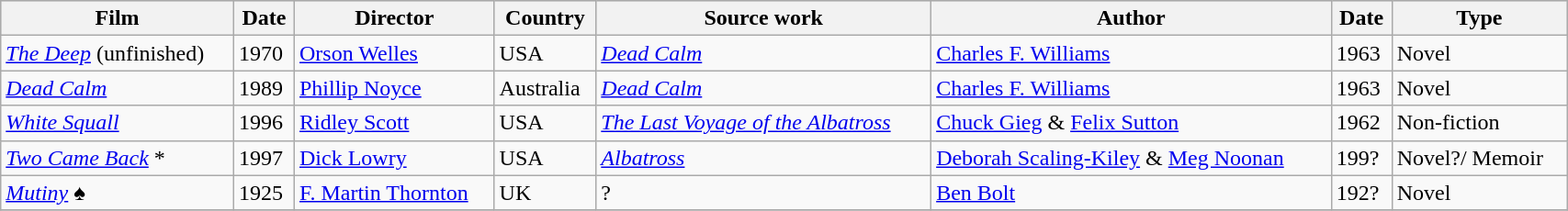<table class="wikitable" style=width:90%>
<tr style="background:#CCCCCC;">
<th>Film</th>
<th>Date</th>
<th>Director</th>
<th>Country</th>
<th>Source work</th>
<th>Author</th>
<th>Date</th>
<th>Type</th>
</tr>
<tr>
<td><em><a href='#'>The Deep</a></em> (unfinished)</td>
<td>1970</td>
<td><a href='#'>Orson Welles</a></td>
<td>USA</td>
<td><em><a href='#'>Dead Calm</a></em></td>
<td><a href='#'>Charles F. Williams</a></td>
<td>1963</td>
<td>Novel</td>
</tr>
<tr>
<td><em><a href='#'>Dead Calm</a></em></td>
<td>1989</td>
<td><a href='#'>Phillip Noyce</a></td>
<td>Australia</td>
<td><em><a href='#'>Dead Calm</a></em></td>
<td><a href='#'>Charles F. Williams</a></td>
<td>1963</td>
<td>Novel</td>
</tr>
<tr>
<td><em><a href='#'>White Squall</a></em></td>
<td>1996</td>
<td><a href='#'>Ridley Scott</a></td>
<td>USA</td>
<td><em><a href='#'>The Last Voyage of the Albatross</a></em></td>
<td><a href='#'>Chuck Gieg</a> & <a href='#'>Felix Sutton</a></td>
<td>1962</td>
<td>Non-fiction</td>
</tr>
<tr>
<td><em><a href='#'>Two Came Back</a></em> *</td>
<td>1997</td>
<td><a href='#'>Dick Lowry</a></td>
<td>USA</td>
<td><em><a href='#'>Albatross</a></em></td>
<td><a href='#'>Deborah Scaling-Kiley</a> & <a href='#'>Meg Noonan</a></td>
<td>199?</td>
<td>Novel?/ Memoir</td>
</tr>
<tr>
<td><em><a href='#'>Mutiny</a></em> ♠</td>
<td>1925</td>
<td><a href='#'>F. Martin Thornton</a></td>
<td>UK</td>
<td>?</td>
<td><a href='#'>Ben Bolt</a></td>
<td>192?</td>
<td>Novel</td>
</tr>
<tr>
</tr>
</table>
